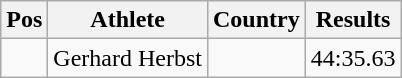<table class="wikitable">
<tr>
<th>Pos</th>
<th>Athlete</th>
<th>Country</th>
<th>Results</th>
</tr>
<tr>
<td align="center"></td>
<td>Gerhard Herbst</td>
<td></td>
<td>44:35.63</td>
</tr>
</table>
